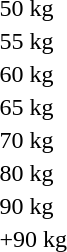<table>
<tr>
<td>50 kg</td>
<td></td>
<td></td>
<td></td>
</tr>
<tr>
<td>55 kg</td>
<td></td>
<td></td>
<td></td>
</tr>
<tr>
<td>60 kg</td>
<td></td>
<td></td>
<td></td>
</tr>
<tr>
<td>65 kg</td>
<td></td>
<td></td>
<td></td>
</tr>
<tr>
<td>70 kg</td>
<td></td>
<td></td>
<td></td>
</tr>
<tr>
<td>80 kg</td>
<td></td>
<td></td>
<td></td>
</tr>
<tr>
<td>90 kg</td>
<td></td>
<td></td>
<td></td>
</tr>
<tr>
<td>+90 kg</td>
<td></td>
<td></td>
<td></td>
</tr>
</table>
